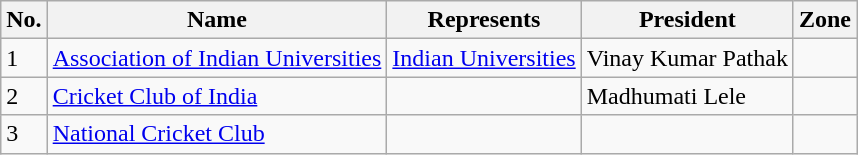<table class="wikitable">
<tr>
<th>No.</th>
<th>Name</th>
<th>Represents</th>
<th>President</th>
<th>Zone</th>
</tr>
<tr>
<td>1</td>
<td><a href='#'>Association of Indian Universities</a></td>
<td><a href='#'>Indian Universities</a></td>
<td>Vinay Kumar Pathak</td>
<td></td>
</tr>
<tr>
<td>2</td>
<td><a href='#'>Cricket Club of India</a></td>
<td></td>
<td>Madhumati Lele</td>
<td></td>
</tr>
<tr>
<td>3</td>
<td><a href='#'>National Cricket Club</a></td>
<td></td>
<td></td>
<td></td>
</tr>
</table>
